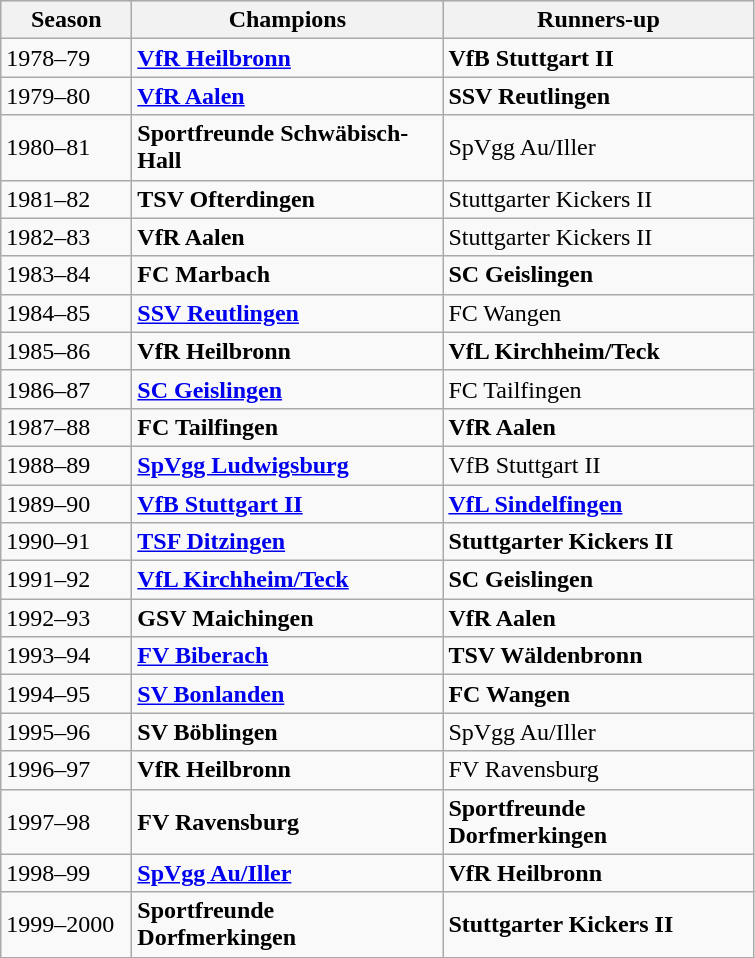<table class="wikitable">
<tr align="center" bgcolor="#dfdfdf">
<th width="80">Season</th>
<th width="200">Champions</th>
<th width="200">Runners-up</th>
</tr>
<tr>
<td>1978–79</td>
<td><strong><a href='#'>VfR Heilbronn</a></strong></td>
<td><strong>VfB Stuttgart II</strong></td>
</tr>
<tr>
<td>1979–80</td>
<td><strong><a href='#'>VfR Aalen</a></strong></td>
<td><strong>SSV Reutlingen</strong></td>
</tr>
<tr>
<td>1980–81</td>
<td><strong>Sportfreunde Schwäbisch-Hall</strong></td>
<td>SpVgg Au/Iller</td>
</tr>
<tr>
<td>1981–82</td>
<td><strong>TSV Ofterdingen</strong></td>
<td>Stuttgarter Kickers II</td>
</tr>
<tr>
<td>1982–83</td>
<td><strong>VfR Aalen</strong></td>
<td>Stuttgarter Kickers II</td>
</tr>
<tr>
<td>1983–84</td>
<td><strong>FC Marbach</strong></td>
<td><strong>SC Geislingen</strong></td>
</tr>
<tr>
<td>1984–85</td>
<td><strong><a href='#'>SSV Reutlingen</a></strong></td>
<td>FC Wangen</td>
</tr>
<tr>
<td>1985–86</td>
<td><strong>VfR Heilbronn</strong></td>
<td><strong>VfL Kirchheim/Teck</strong></td>
</tr>
<tr>
<td>1986–87</td>
<td><strong><a href='#'>SC Geislingen</a></strong></td>
<td>FC Tailfingen</td>
</tr>
<tr>
<td>1987–88</td>
<td><strong>FC Tailfingen</strong></td>
<td><strong>VfR Aalen</strong></td>
</tr>
<tr>
<td>1988–89</td>
<td><strong><a href='#'>SpVgg Ludwigsburg</a></strong></td>
<td>VfB Stuttgart II</td>
</tr>
<tr>
<td>1989–90</td>
<td><strong><a href='#'>VfB Stuttgart II</a></strong></td>
<td><strong><a href='#'>VfL Sindelfingen</a></strong></td>
</tr>
<tr>
<td>1990–91</td>
<td><strong><a href='#'>TSF Ditzingen</a></strong></td>
<td><strong>Stuttgarter Kickers II</strong></td>
</tr>
<tr>
<td>1991–92</td>
<td><strong><a href='#'>VfL Kirchheim/Teck</a></strong></td>
<td><strong>SC Geislingen</strong></td>
</tr>
<tr>
<td>1992–93</td>
<td><strong>GSV Maichingen</strong></td>
<td><strong>VfR Aalen</strong></td>
</tr>
<tr>
<td>1993–94</td>
<td><strong><a href='#'>FV Biberach</a></strong></td>
<td><strong>TSV Wäldenbronn</strong></td>
</tr>
<tr>
<td>1994–95</td>
<td><strong><a href='#'>SV Bonlanden</a></strong></td>
<td><strong>FC Wangen</strong></td>
</tr>
<tr>
<td>1995–96</td>
<td><strong>SV Böblingen</strong></td>
<td>SpVgg Au/Iller</td>
</tr>
<tr>
<td>1996–97</td>
<td><strong>VfR Heilbronn</strong></td>
<td>FV Ravensburg</td>
</tr>
<tr>
<td>1997–98</td>
<td><strong>FV Ravensburg</strong></td>
<td><strong>Sportfreunde Dorfmerkingen</strong></td>
</tr>
<tr>
<td>1998–99</td>
<td><strong><a href='#'>SpVgg Au/Iller</a></strong></td>
<td><strong>VfR Heilbronn</strong></td>
</tr>
<tr>
<td>1999–2000</td>
<td><strong>Sportfreunde Dorfmerkingen</strong></td>
<td><strong>Stuttgarter Kickers II</strong></td>
</tr>
</table>
